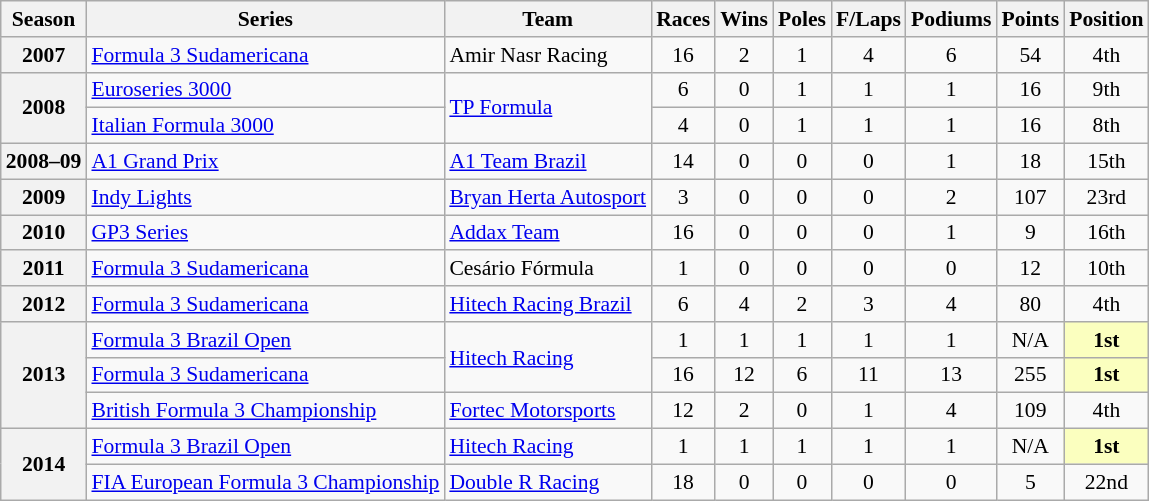<table class="wikitable" style="font-size: 90%; text-align:center">
<tr>
<th>Season</th>
<th>Series</th>
<th>Team</th>
<th>Races</th>
<th>Wins</th>
<th>Poles</th>
<th>F/Laps</th>
<th>Podiums</th>
<th>Points</th>
<th>Position</th>
</tr>
<tr>
<th>2007</th>
<td align=left><a href='#'>Formula 3 Sudamericana</a></td>
<td align=left>Amir Nasr Racing</td>
<td>16</td>
<td>2</td>
<td>1</td>
<td>4</td>
<td>6</td>
<td>54</td>
<td>4th</td>
</tr>
<tr>
<th rowspan=2>2008</th>
<td align=left><a href='#'>Euroseries 3000</a></td>
<td align=left rowspan=2><a href='#'>TP Formula</a></td>
<td>6</td>
<td>0</td>
<td>1</td>
<td>1</td>
<td>1</td>
<td>16</td>
<td>9th</td>
</tr>
<tr>
<td align=left><a href='#'>Italian Formula 3000</a></td>
<td>4</td>
<td>0</td>
<td>1</td>
<td>1</td>
<td>1</td>
<td>16</td>
<td>8th</td>
</tr>
<tr>
<th nowrap>2008–09</th>
<td align=left nowrap><a href='#'>A1 Grand Prix</a></td>
<td align=left><a href='#'>A1 Team Brazil</a></td>
<td>14</td>
<td>0</td>
<td>0</td>
<td>0</td>
<td>1</td>
<td>18</td>
<td>15th</td>
</tr>
<tr>
<th>2009</th>
<td align=left><a href='#'>Indy Lights</a></td>
<td align=left nowrap><a href='#'>Bryan Herta Autosport</a></td>
<td>3</td>
<td>0</td>
<td>0</td>
<td>0</td>
<td>2</td>
<td>107</td>
<td>23rd</td>
</tr>
<tr>
<th>2010</th>
<td align=left><a href='#'>GP3 Series</a></td>
<td align=left><a href='#'>Addax Team</a></td>
<td>16</td>
<td>0</td>
<td>0</td>
<td>0</td>
<td>1</td>
<td>9</td>
<td>16th</td>
</tr>
<tr>
<th>2011</th>
<td align=left><a href='#'>Formula 3 Sudamericana</a></td>
<td align=left>Cesário Fórmula</td>
<td>1</td>
<td>0</td>
<td>0</td>
<td>0</td>
<td>0</td>
<td>12</td>
<td>10th</td>
</tr>
<tr>
<th>2012</th>
<td align=left><a href='#'>Formula 3 Sudamericana</a></td>
<td align=left><a href='#'>Hitech Racing Brazil</a></td>
<td>6</td>
<td>4</td>
<td>2</td>
<td>3</td>
<td>4</td>
<td>80</td>
<td>4th</td>
</tr>
<tr>
<th rowspan=3>2013</th>
<td align=left><a href='#'>Formula 3 Brazil Open</a></td>
<td align=left rowspan=2><a href='#'>Hitech Racing</a></td>
<td>1</td>
<td>1</td>
<td>1</td>
<td>1</td>
<td>1</td>
<td>N/A</td>
<td style="text-align:center; background:#fbffbf;"><strong>1st</strong></td>
</tr>
<tr>
<td align=left><a href='#'>Formula 3 Sudamericana</a></td>
<td>16</td>
<td>12</td>
<td>6</td>
<td>11</td>
<td>13</td>
<td>255</td>
<td style="text-align:center; background:#fbffbf;"><strong>1st</strong></td>
</tr>
<tr>
<td align=left><a href='#'>British Formula 3 Championship</a></td>
<td align=left><a href='#'>Fortec Motorsports</a></td>
<td>12</td>
<td>2</td>
<td>0</td>
<td>1</td>
<td>4</td>
<td>109</td>
<td>4th</td>
</tr>
<tr>
<th rowspan=2>2014</th>
<td align=left><a href='#'>Formula 3 Brazil Open</a></td>
<td align=left><a href='#'>Hitech Racing</a></td>
<td>1</td>
<td>1</td>
<td>1</td>
<td>1</td>
<td>1</td>
<td>N/A</td>
<td style="text-align:center; background:#fbffbf;"><strong>1st</strong></td>
</tr>
<tr>
<td align=left nowrap><a href='#'>FIA European Formula 3 Championship</a></td>
<td align=left><a href='#'>Double R Racing</a></td>
<td>18</td>
<td>0</td>
<td>0</td>
<td>0</td>
<td>0</td>
<td>5</td>
<td>22nd</td>
</tr>
</table>
